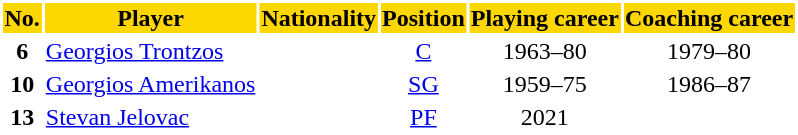<table style="text-align: center;  background:white; color:black">
<tr style="color:black;">
<th style="background:#FFD700;">No.</th>
<th style="background:#FFD700;">Player</th>
<th style="background:#FFD700;">Nationality</th>
<th style="background:#FFD700;">Position</th>
<th style="background:#FFD700;">Playing career</th>
<th style="background:#FFD700;">Coaching career</th>
</tr>
<tr>
<td><strong>6</strong></td>
<td align="left"><a href='#'>Georgios Trontzos</a></td>
<td></td>
<td><a href='#'>C</a></td>
<td>1963–80</td>
<td>1979–80</td>
</tr>
<tr>
<td><strong>10</strong></td>
<td align="left"><a href='#'>Georgios Amerikanos</a></td>
<td></td>
<td><a href='#'>SG</a></td>
<td>1959–75</td>
<td>1986–87</td>
</tr>
<tr>
<td><strong>13</strong></td>
<td align="left"><a href='#'>Stevan Jelovac</a></td>
<td></td>
<td><a href='#'>PF</a></td>
<td>2021</td>
<td></td>
</tr>
</table>
